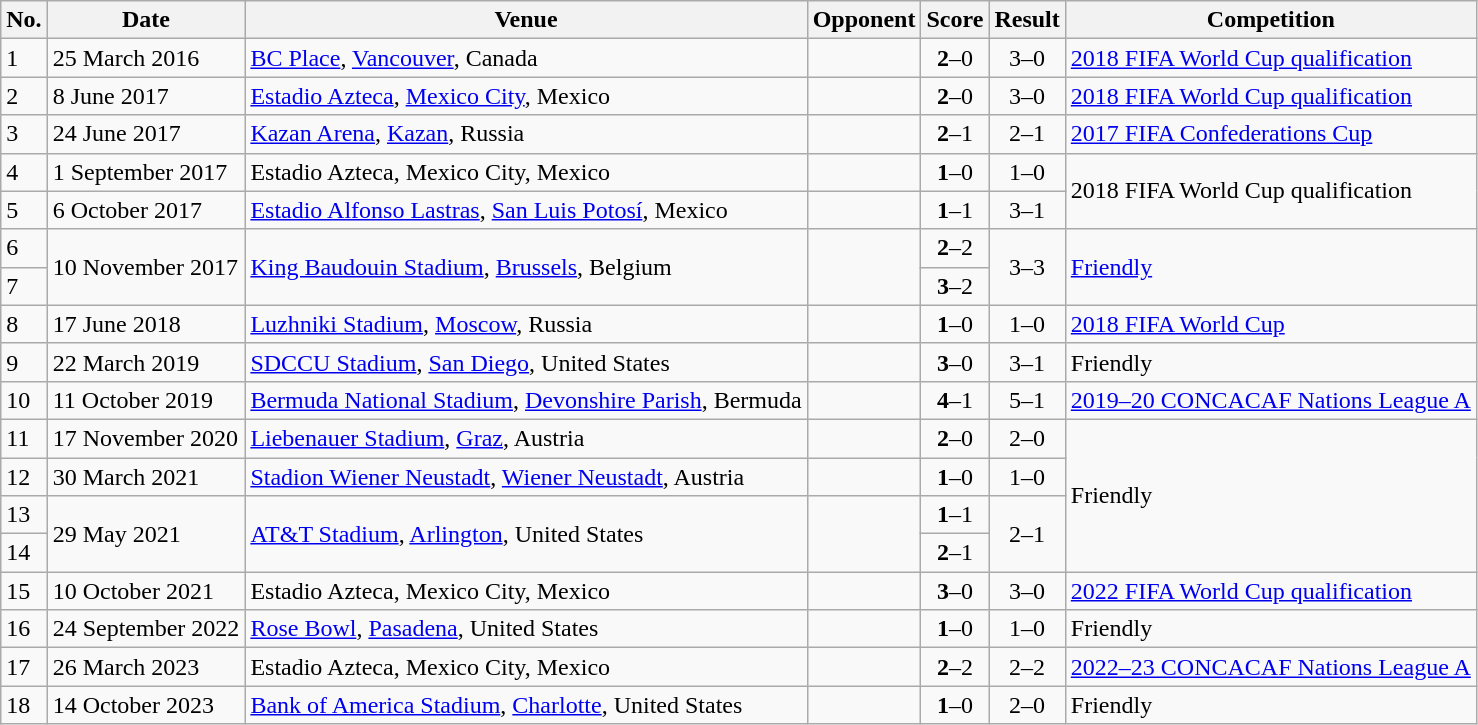<table class="wikitable plainrowheaders sortable">
<tr>
<th>No.</th>
<th>Date</th>
<th>Venue</th>
<th>Opponent</th>
<th>Score</th>
<th>Result</th>
<th>Competition</th>
</tr>
<tr>
<td>1</td>
<td>25 March 2016</td>
<td><a href='#'>BC Place</a>, <a href='#'>Vancouver</a>, Canada</td>
<td></td>
<td style="text-align:center"><strong>2</strong>–0</td>
<td style="text-align:center">3–0</td>
<td><a href='#'>2018 FIFA World Cup qualification</a></td>
</tr>
<tr>
<td>2</td>
<td>8 June 2017</td>
<td><a href='#'>Estadio Azteca</a>, <a href='#'>Mexico City</a>, Mexico</td>
<td></td>
<td style="text-align:center"><strong>2</strong>–0</td>
<td style="text-align:center">3–0</td>
<td><a href='#'>2018 FIFA World Cup qualification</a></td>
</tr>
<tr>
<td>3</td>
<td>24 June 2017</td>
<td><a href='#'>Kazan Arena</a>, <a href='#'>Kazan</a>, Russia</td>
<td></td>
<td style="text-align:center"><strong>2</strong>–1</td>
<td style="text-align:center">2–1</td>
<td><a href='#'>2017 FIFA Confederations Cup</a></td>
</tr>
<tr>
<td>4</td>
<td>1 September 2017</td>
<td>Estadio Azteca, Mexico City, Mexico</td>
<td></td>
<td style="text-align:center"><strong>1</strong>–0</td>
<td style="text-align:center">1–0</td>
<td rowspan=2>2018 FIFA World Cup qualification</td>
</tr>
<tr>
<td>5</td>
<td>6 October 2017</td>
<td><a href='#'>Estadio Alfonso Lastras</a>, <a href='#'>San Luis Potosí</a>, Mexico</td>
<td></td>
<td style="text-align:center"><strong>1</strong>–1</td>
<td style="text-align:center">3–1</td>
</tr>
<tr>
<td>6</td>
<td rowspan="2">10 November 2017</td>
<td rowspan="2"><a href='#'>King Baudouin Stadium</a>, <a href='#'>Brussels</a>, Belgium</td>
<td rowspan="2"></td>
<td style="text-align:center"><strong>2</strong>–2</td>
<td rowspan="2" style="text-align:center">3–3</td>
<td rowspan="2"><a href='#'>Friendly</a></td>
</tr>
<tr>
<td>7</td>
<td style="text-align:center"><strong>3</strong>–2</td>
</tr>
<tr>
<td>8</td>
<td>17 June 2018</td>
<td><a href='#'>Luzhniki Stadium</a>, <a href='#'>Moscow</a>, Russia</td>
<td></td>
<td style="text-align:center"><strong>1</strong>–0</td>
<td style="text-align:center">1–0</td>
<td><a href='#'>2018 FIFA World Cup</a></td>
</tr>
<tr>
<td>9</td>
<td>22 March 2019</td>
<td><a href='#'>SDCCU Stadium</a>, <a href='#'>San Diego</a>, United States</td>
<td></td>
<td style="text-align:center"><strong>3</strong>–0</td>
<td style="text-align:center">3–1</td>
<td>Friendly</td>
</tr>
<tr>
<td>10</td>
<td>11 October 2019</td>
<td><a href='#'>Bermuda National Stadium</a>, <a href='#'>Devonshire Parish</a>, Bermuda</td>
<td></td>
<td style="text-align:center"><strong>4</strong>–1</td>
<td style="text-align:center">5–1</td>
<td><a href='#'>2019–20 CONCACAF Nations League A</a></td>
</tr>
<tr>
<td>11</td>
<td>17 November 2020</td>
<td><a href='#'>Liebenauer Stadium</a>, <a href='#'>Graz</a>, Austria</td>
<td></td>
<td style="text-align:center"><strong>2</strong>–0</td>
<td style="text-align:center">2–0</td>
<td rowspan="4">Friendly</td>
</tr>
<tr>
<td>12</td>
<td>30 March 2021</td>
<td><a href='#'>Stadion Wiener Neustadt</a>, <a href='#'>Wiener Neustadt</a>, Austria</td>
<td></td>
<td style="text-align:center"><strong>1</strong>–0</td>
<td style="text-align:center">1–0</td>
</tr>
<tr>
<td>13</td>
<td rowspan="2">29 May 2021</td>
<td rowspan="2"><a href='#'>AT&T Stadium</a>, <a href='#'>Arlington</a>, United States</td>
<td rowspan="2"></td>
<td style="text-align:center"><strong>1</strong>–1</td>
<td rowspan="2" style="text-align:center">2–1</td>
</tr>
<tr>
<td>14</td>
<td style="text-align:center"><strong>2</strong>–1</td>
</tr>
<tr>
<td>15</td>
<td>10 October 2021</td>
<td>Estadio Azteca, Mexico City, Mexico</td>
<td></td>
<td style="text-align:center"><strong>3</strong>–0</td>
<td style="text-align:center">3–0</td>
<td><a href='#'>2022 FIFA World Cup qualification</a></td>
</tr>
<tr>
<td>16</td>
<td>24 September 2022</td>
<td><a href='#'>Rose Bowl</a>, <a href='#'>Pasadena</a>, United States</td>
<td></td>
<td style="text-align:center"><strong>1</strong>–0</td>
<td style="text-align:center">1–0</td>
<td>Friendly</td>
</tr>
<tr>
<td>17</td>
<td>26 March 2023</td>
<td>Estadio Azteca, Mexico City, Mexico</td>
<td></td>
<td style="text-align:center"><strong>2</strong>–2</td>
<td style="text-align:center">2–2</td>
<td><a href='#'>2022–23 CONCACAF Nations League A</a></td>
</tr>
<tr>
<td>18</td>
<td>14 October 2023</td>
<td><a href='#'>Bank of America Stadium</a>, <a href='#'>Charlotte</a>, United States</td>
<td></td>
<td style="text-align:center"><strong>1</strong>–0</td>
<td style="text-align:center">2–0</td>
<td>Friendly</td>
</tr>
</table>
